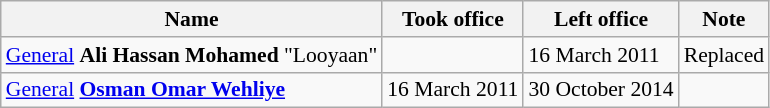<table class="wikitable" style="font-size:90%; text-align:left;">
<tr>
<th>Name</th>
<th>Took office</th>
<th>Left office</th>
<th>Note</th>
</tr>
<tr>
<td><a href='#'>General</a> <strong> Ali Hassan Mohamed</strong> "Looyaan"</td>
<td></td>
<td>16 March 2011</td>
<td>Replaced</td>
</tr>
<tr>
<td><a href='#'>General</a> <strong><a href='#'>Osman Omar Wehliye</a></strong></td>
<td>16 March 2011</td>
<td>30 October 2014</td>
<td></td>
</tr>
</table>
